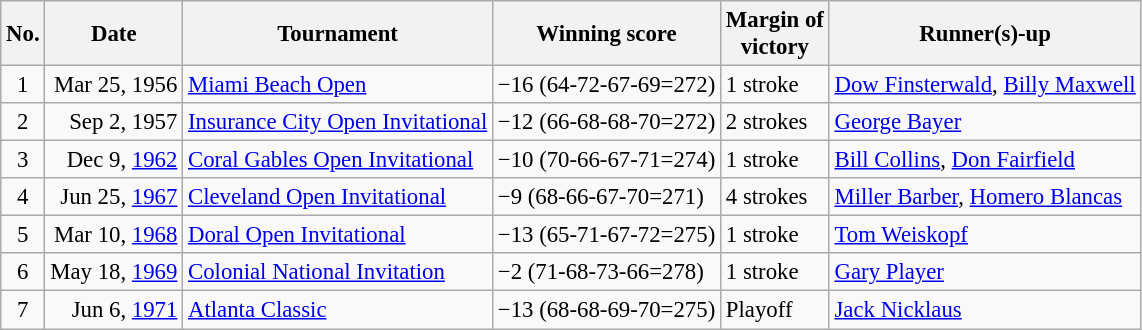<table class="wikitable" style="font-size:95%;">
<tr>
<th>No.</th>
<th>Date</th>
<th>Tournament</th>
<th>Winning score</th>
<th>Margin of<br>victory</th>
<th>Runner(s)-up</th>
</tr>
<tr>
<td align=center>1</td>
<td align=right>Mar 25, 1956</td>
<td><a href='#'>Miami Beach Open</a></td>
<td>−16 (64-72-67-69=272)</td>
<td>1 stroke</td>
<td> <a href='#'>Dow Finsterwald</a>,  <a href='#'>Billy Maxwell</a></td>
</tr>
<tr>
<td align=center>2</td>
<td align=right>Sep 2, 1957</td>
<td><a href='#'>Insurance City Open Invitational</a></td>
<td>−12 (66-68-68-70=272)</td>
<td>2 strokes</td>
<td> <a href='#'>George Bayer</a></td>
</tr>
<tr>
<td align=center>3</td>
<td align=right>Dec 9, <a href='#'>1962</a></td>
<td><a href='#'>Coral Gables Open Invitational</a></td>
<td>−10 (70-66-67-71=274)</td>
<td>1 stroke</td>
<td> <a href='#'>Bill Collins</a>,  <a href='#'>Don Fairfield</a></td>
</tr>
<tr>
<td align=center>4</td>
<td align=right>Jun 25, <a href='#'>1967</a></td>
<td><a href='#'>Cleveland Open Invitational</a></td>
<td>−9 (68-66-67-70=271)</td>
<td>4 strokes</td>
<td> <a href='#'>Miller Barber</a>,  <a href='#'>Homero Blancas</a></td>
</tr>
<tr>
<td align=center>5</td>
<td align=right>Mar 10, <a href='#'>1968</a></td>
<td><a href='#'>Doral Open Invitational</a></td>
<td>−13 (65-71-67-72=275)</td>
<td>1 stroke</td>
<td> <a href='#'>Tom Weiskopf</a></td>
</tr>
<tr>
<td align=center>6</td>
<td align=right>May 18, <a href='#'>1969</a></td>
<td><a href='#'>Colonial National Invitation</a></td>
<td>−2 (71-68-73-66=278)</td>
<td>1 stroke</td>
<td> <a href='#'>Gary Player</a></td>
</tr>
<tr>
<td align=center>7</td>
<td align=right>Jun 6, <a href='#'>1971</a></td>
<td><a href='#'>Atlanta Classic</a></td>
<td>−13 (68-68-69-70=275)</td>
<td>Playoff</td>
<td> <a href='#'>Jack Nicklaus</a></td>
</tr>
</table>
